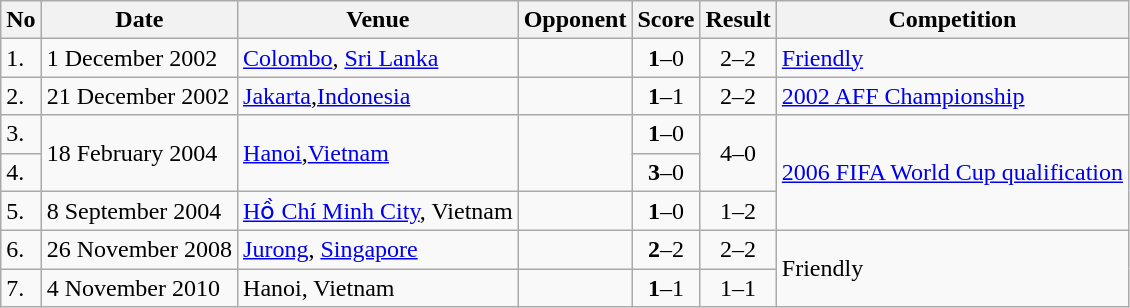<table class="wikitable">
<tr>
<th>No</th>
<th>Date</th>
<th>Venue</th>
<th>Opponent</th>
<th>Score</th>
<th>Result</th>
<th>Competition</th>
</tr>
<tr>
<td>1.</td>
<td>1 December 2002</td>
<td><a href='#'>Colombo</a>, <a href='#'>Sri Lanka</a></td>
<td></td>
<td align=center><strong>1</strong>–0</td>
<td align=center>2–2</td>
<td><a href='#'>Friendly</a></td>
</tr>
<tr>
<td>2.</td>
<td>21 December 2002</td>
<td><a href='#'>Jakarta</a>,<a href='#'>Indonesia</a></td>
<td></td>
<td align=center><strong>1</strong>–1</td>
<td align=center>2–2</td>
<td><a href='#'>2002 AFF Championship</a></td>
</tr>
<tr>
<td>3.</td>
<td rowspan="2">18 February 2004</td>
<td rowspan="2"><a href='#'>Hanoi</a>,<a href='#'>Vietnam</a></td>
<td rowspan="2"></td>
<td align=center><strong>1</strong>–0</td>
<td rowspan="2"align=center>4–0</td>
<td rowspan="3"><a href='#'>2006 FIFA World Cup qualification</a></td>
</tr>
<tr>
<td>4.</td>
<td align=center><strong>3</strong>–0</td>
</tr>
<tr>
<td>5.</td>
<td>8 September 2004</td>
<td><a href='#'>Hồ Chí Minh City</a>, Vietnam</td>
<td></td>
<td align=center><strong>1</strong>–0</td>
<td align=center>1–2</td>
</tr>
<tr>
<td>6.</td>
<td>26 November 2008</td>
<td><a href='#'>Jurong</a>, <a href='#'>Singapore</a></td>
<td></td>
<td align=center><strong>2</strong>–2</td>
<td align=center>2–2</td>
<td rowspan=2>Friendly</td>
</tr>
<tr>
<td>7.</td>
<td>4 November 2010</td>
<td>Hanoi, Vietnam</td>
<td></td>
<td align=center><strong>1</strong>–1</td>
<td align=center>1–1</td>
</tr>
</table>
